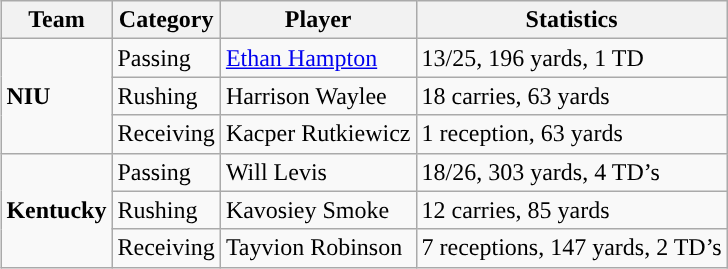<table class="wikitable" style="float: right;">
<tr>
<th>Team</th>
<th>Category</th>
<th>Player</th>
<th>Statistics</th>
</tr>
<tr>
<td rowspan=3><strong>NIU</strong></td>
<td>Passing</td>
<td><a href='#'>Ethan Hampton</a></td>
<td>13/25, 196 yards, 1 TD</td>
</tr>
<tr>
<td>Rushing</td>
<td>Harrison Waylee</td>
<td>18 carries, 63 yards</td>
</tr>
<tr>
<td>Receiving</td>
<td>Kacper Rutkiewicz</td>
<td>1 reception, 63 yards</td>
</tr>
<tr>
<td rowspan=3><strong>Kentucky</strong></td>
<td>Passing</td>
<td>Will Levis</td>
<td>18/26, 303 yards, 4 TD’s</td>
</tr>
<tr>
<td>Rushing</td>
<td>Kavosiey Smoke</td>
<td>12 carries, 85 yards</td>
</tr>
<tr>
<td>Receiving</td>
<td>Tayvion Robinson</td>
<td>7 receptions, 147 yards, 2 TD’s</td>
</tr>
</table>
